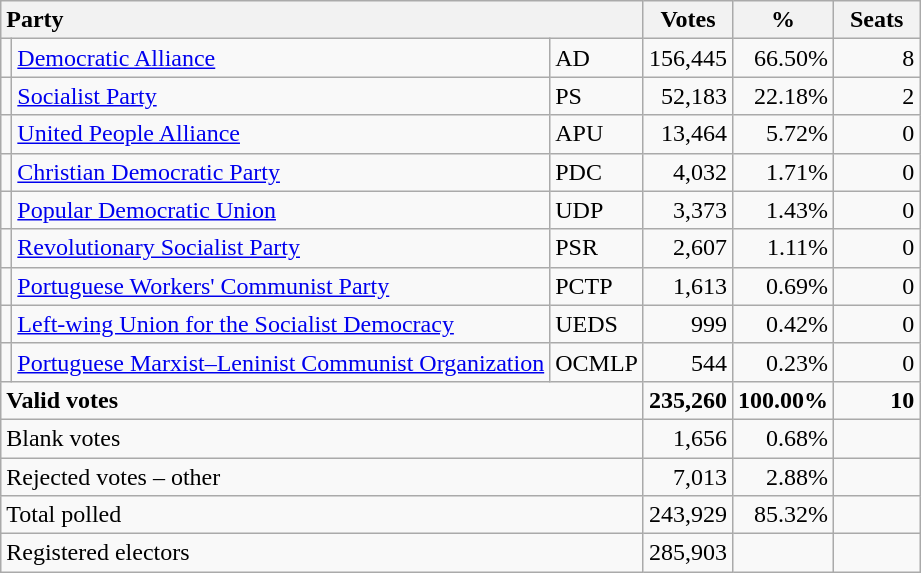<table class="wikitable" border="1" style="text-align:right;">
<tr>
<th style="text-align:left;" colspan=3>Party</th>
<th align=center width="50">Votes</th>
<th align=center width="50">%</th>
<th align=center width="50">Seats</th>
</tr>
<tr>
<td></td>
<td align=left><a href='#'>Democratic Alliance</a></td>
<td align=left>AD</td>
<td>156,445</td>
<td>66.50%</td>
<td>8</td>
</tr>
<tr>
<td></td>
<td align=left><a href='#'>Socialist Party</a></td>
<td align=left>PS</td>
<td>52,183</td>
<td>22.18%</td>
<td>2</td>
</tr>
<tr>
<td></td>
<td align=left><a href='#'>United People Alliance</a></td>
<td align=left>APU</td>
<td>13,464</td>
<td>5.72%</td>
<td>0</td>
</tr>
<tr>
<td></td>
<td align=left style="white-space: nowrap;"><a href='#'>Christian Democratic Party</a></td>
<td align=left>PDC</td>
<td>4,032</td>
<td>1.71%</td>
<td>0</td>
</tr>
<tr>
<td></td>
<td align=left><a href='#'>Popular Democratic Union</a></td>
<td align=left>UDP</td>
<td>3,373</td>
<td>1.43%</td>
<td>0</td>
</tr>
<tr>
<td></td>
<td align=left><a href='#'>Revolutionary Socialist Party</a></td>
<td align=left>PSR</td>
<td>2,607</td>
<td>1.11%</td>
<td>0</td>
</tr>
<tr>
<td></td>
<td align=left><a href='#'>Portuguese Workers' Communist Party</a></td>
<td align=left>PCTP</td>
<td>1,613</td>
<td>0.69%</td>
<td>0</td>
</tr>
<tr>
<td></td>
<td align=left><a href='#'>Left-wing Union for the Socialist Democracy</a></td>
<td align=left>UEDS</td>
<td>999</td>
<td>0.42%</td>
<td>0</td>
</tr>
<tr>
<td></td>
<td align=left><a href='#'>Portuguese Marxist–Leninist Communist Organization</a></td>
<td align=left>OCMLP</td>
<td>544</td>
<td>0.23%</td>
<td>0</td>
</tr>
<tr style="font-weight:bold">
<td align=left colspan=3>Valid votes</td>
<td>235,260</td>
<td>100.00%</td>
<td>10</td>
</tr>
<tr>
<td align=left colspan=3>Blank votes</td>
<td>1,656</td>
<td>0.68%</td>
<td></td>
</tr>
<tr>
<td align=left colspan=3>Rejected votes – other</td>
<td>7,013</td>
<td>2.88%</td>
<td></td>
</tr>
<tr>
<td align=left colspan=3>Total polled</td>
<td>243,929</td>
<td>85.32%</td>
<td></td>
</tr>
<tr>
<td align=left colspan=3>Registered electors</td>
<td>285,903</td>
<td></td>
<td></td>
</tr>
</table>
